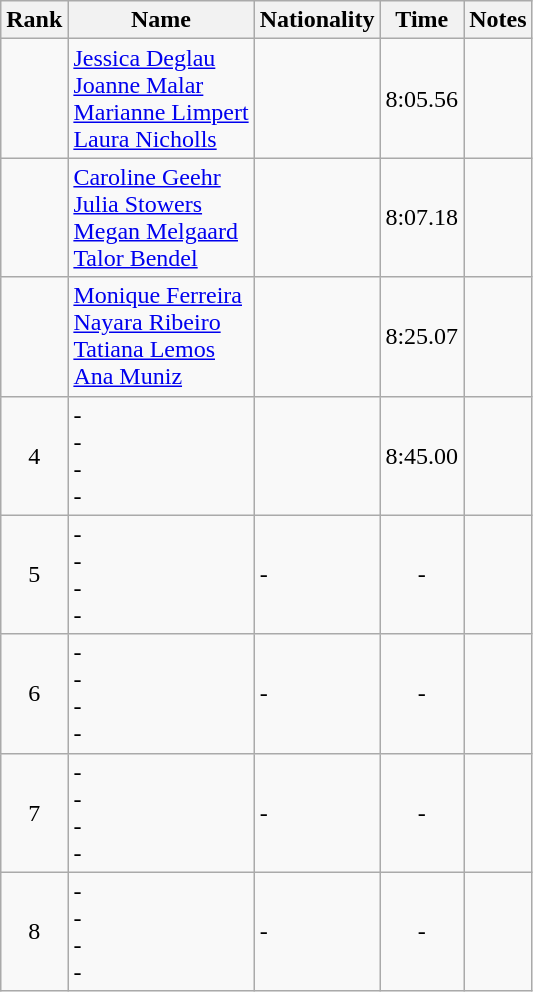<table class="wikitable sortable" style="text-align:center">
<tr>
<th>Rank</th>
<th>Name</th>
<th>Nationality</th>
<th>Time</th>
<th>Notes</th>
</tr>
<tr>
<td></td>
<td align=left><a href='#'>Jessica Deglau</a> <br> <a href='#'>Joanne Malar</a> <br> <a href='#'>Marianne Limpert</a> <br> <a href='#'>Laura Nicholls</a></td>
<td align=left></td>
<td>8:05.56</td>
<td></td>
</tr>
<tr>
<td></td>
<td align=left><a href='#'>Caroline Geehr</a> <br> <a href='#'>Julia Stowers</a> <br> <a href='#'>Megan Melgaard</a> <br> <a href='#'>Talor Bendel</a></td>
<td align=left></td>
<td>8:07.18</td>
<td></td>
</tr>
<tr>
<td></td>
<td align=left><a href='#'>Monique Ferreira</a> <br> <a href='#'>Nayara Ribeiro</a> <br> <a href='#'>Tatiana Lemos</a> <br> <a href='#'>Ana Muniz</a></td>
<td align=left></td>
<td>8:25.07</td>
<td></td>
</tr>
<tr>
<td>4</td>
<td align=left>- <br> - <br> - <br> -</td>
<td align=left></td>
<td>8:45.00</td>
<td></td>
</tr>
<tr>
<td>5</td>
<td align=left>- <br> - <br> - <br> -</td>
<td align=left>-</td>
<td>-</td>
<td></td>
</tr>
<tr>
<td>6</td>
<td align=left>- <br> - <br> - <br> -</td>
<td align=left>-</td>
<td>-</td>
<td></td>
</tr>
<tr>
<td>7</td>
<td align=left>- <br> - <br> - <br> -</td>
<td align=left>-</td>
<td>-</td>
<td></td>
</tr>
<tr>
<td>8</td>
<td align=left>- <br> - <br> - <br> -</td>
<td align=left>-</td>
<td>-</td>
<td></td>
</tr>
</table>
